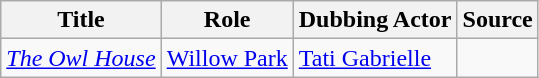<table class="wikitable sortable">
<tr>
<th>Title</th>
<th>Role</th>
<th>Dubbing Actor</th>
<th class="unsortable">Source</th>
</tr>
<tr>
<td><em><a href='#'>The Owl House</a></em></td>
<td><a href='#'>Willow Park</a></td>
<td><a href='#'>Tati Gabrielle</a></td>
<td></td>
</tr>
</table>
